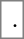<table style="border: thin gray solid;">
<tr>
<td></td>
<td>.</td>
</tr>
</table>
